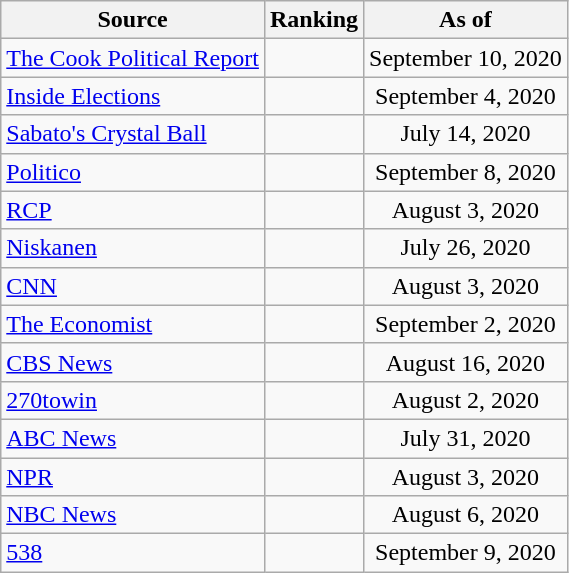<table class="wikitable" style="text-align:center">
<tr>
<th>Source</th>
<th>Ranking</th>
<th>As of</th>
</tr>
<tr>
<td align="left"><a href='#'>The Cook Political Report</a></td>
<td></td>
<td>September 10, 2020</td>
</tr>
<tr>
<td align="left"><a href='#'>Inside Elections</a></td>
<td></td>
<td>September 4, 2020</td>
</tr>
<tr>
<td align="left"><a href='#'>Sabato's Crystal Ball</a></td>
<td></td>
<td>July 14, 2020</td>
</tr>
<tr>
<td align="left"><a href='#'>Politico</a></td>
<td></td>
<td>September 8, 2020</td>
</tr>
<tr>
<td align="left"><a href='#'>RCP</a></td>
<td></td>
<td>August 3, 2020</td>
</tr>
<tr>
<td align="left"><a href='#'>Niskanen</a></td>
<td></td>
<td>July 26, 2020</td>
</tr>
<tr>
<td align="left"><a href='#'>CNN</a></td>
<td></td>
<td>August 3, 2020</td>
</tr>
<tr>
<td align="left"><a href='#'>The Economist</a></td>
<td></td>
<td>September 2, 2020</td>
</tr>
<tr>
<td align="left"><a href='#'>CBS News</a></td>
<td></td>
<td>August 16, 2020</td>
</tr>
<tr>
<td align="left"><a href='#'>270towin</a></td>
<td></td>
<td>August 2, 2020</td>
</tr>
<tr>
<td align="left"><a href='#'>ABC News</a></td>
<td></td>
<td>July 31, 2020</td>
</tr>
<tr>
<td align="left"><a href='#'>NPR</a></td>
<td></td>
<td>August 3, 2020</td>
</tr>
<tr>
<td align="left"><a href='#'>NBC News</a></td>
<td></td>
<td>August 6, 2020</td>
</tr>
<tr>
<td align="left"><a href='#'>538</a></td>
<td></td>
<td>September 9, 2020</td>
</tr>
</table>
